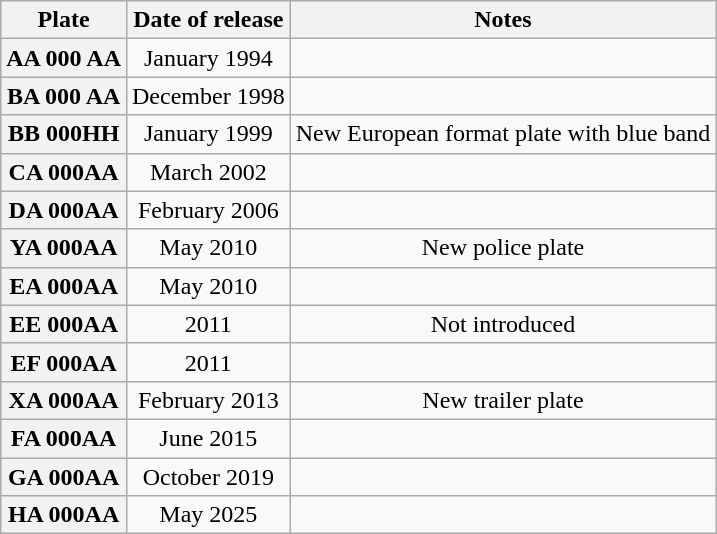<table class=wikitable style="text-align: center;">
<tr>
<th>Plate</th>
<th>Date of release</th>
<th>Notes</th>
</tr>
<tr>
<th>AA 000 AA</th>
<td>January 1994</td>
<td></td>
</tr>
<tr>
<th>BA 000 AA</th>
<td>December 1998</td>
<td></td>
</tr>
<tr>
<th>BB 000HH</th>
<td>January 1999</td>
<td>New European format plate with blue band</td>
</tr>
<tr>
<th>CA 000AA</th>
<td>March 2002</td>
<td></td>
</tr>
<tr>
<th>DA 000AA</th>
<td>February 2006</td>
<td></td>
</tr>
<tr>
<th>YA 000AA</th>
<td>May 2010</td>
<td>New police plate</td>
</tr>
<tr>
<th>EA 000AA</th>
<td>May 2010</td>
<td></td>
</tr>
<tr>
<th>EE 000AA</th>
<td>2011</td>
<td>Not introduced</td>
</tr>
<tr>
<th>EF 000AA</th>
<td>2011</td>
<td></td>
</tr>
<tr>
<th>XA 000AA</th>
<td>February 2013</td>
<td>New trailer plate</td>
</tr>
<tr>
<th>FA 000AA</th>
<td>June 2015</td>
<td></td>
</tr>
<tr>
<th>GA 000AA</th>
<td>October 2019</td>
<td></td>
</tr>
<tr>
<th>HA 000AA</th>
<td>May 2025</td>
<td></td>
</tr>
</table>
